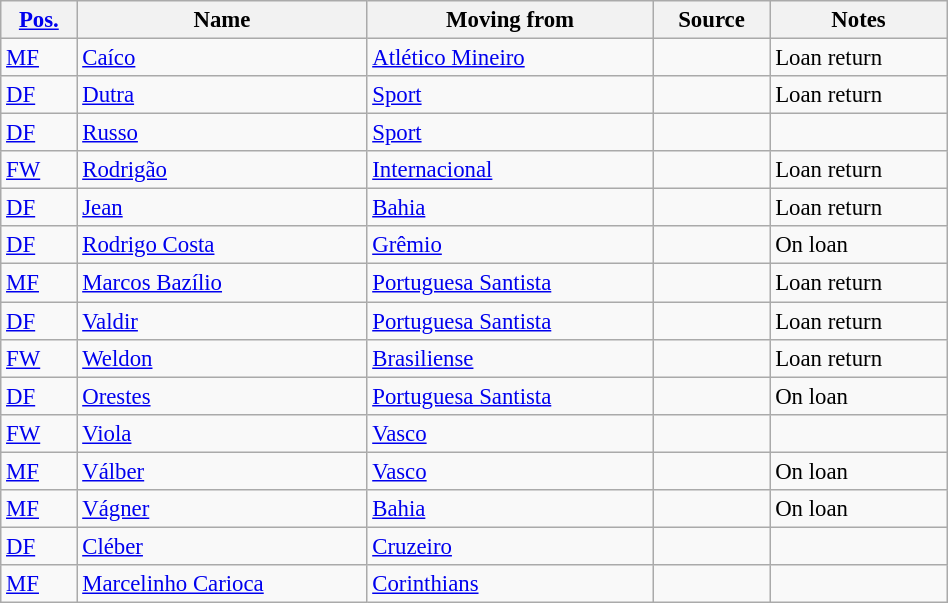<table class="wikitable sortable" style="width:50%; text-align:center; font-size:95%; text-align:left;">
<tr>
<th><a href='#'>Pos.</a></th>
<th>Name</th>
<th>Moving from</th>
<th>Source</th>
<th>Notes</th>
</tr>
<tr>
<td><a href='#'>MF</a></td>
<td style="text-align:left;"> <a href='#'>Caíco</a></td>
<td style="text-align:left;"><a href='#'>Atlético Mineiro</a></td>
<td></td>
<td>Loan return</td>
</tr>
<tr>
<td><a href='#'>DF</a></td>
<td style="text-align:left;"> <a href='#'>Dutra</a></td>
<td style="text-align:left;"><a href='#'>Sport</a></td>
<td></td>
<td>Loan return</td>
</tr>
<tr>
<td><a href='#'>DF</a></td>
<td style="text-align:left;"> <a href='#'>Russo</a></td>
<td style="text-align:left;"><a href='#'>Sport</a></td>
<td></td>
<td></td>
</tr>
<tr>
<td><a href='#'>FW</a></td>
<td style="text-align:left;"> <a href='#'>Rodrigão</a></td>
<td style="text-align:left;"><a href='#'>Internacional</a></td>
<td></td>
<td>Loan return</td>
</tr>
<tr>
<td><a href='#'>DF</a></td>
<td style="text-align:left;"> <a href='#'>Jean</a></td>
<td style="text-align:left;"><a href='#'>Bahia</a></td>
<td></td>
<td>Loan return</td>
</tr>
<tr>
<td><a href='#'>DF</a></td>
<td style="text-align:left;"> <a href='#'>Rodrigo Costa</a></td>
<td style="text-align:left;"><a href='#'>Grêmio</a></td>
<td></td>
<td>On loan</td>
</tr>
<tr>
<td><a href='#'>MF</a></td>
<td style="text-align:left;"> <a href='#'>Marcos Bazílio</a></td>
<td style="text-align:left;"><a href='#'>Portuguesa Santista</a></td>
<td></td>
<td>Loan return</td>
</tr>
<tr>
<td><a href='#'>DF</a></td>
<td style="text-align:left;"> <a href='#'>Valdir</a></td>
<td style="text-align:left;"><a href='#'>Portuguesa Santista</a></td>
<td></td>
<td>Loan return</td>
</tr>
<tr>
<td><a href='#'>FW</a></td>
<td style="text-align:left;"> <a href='#'>Weldon</a></td>
<td style="text-align:left;"><a href='#'>Brasiliense</a></td>
<td></td>
<td>Loan return</td>
</tr>
<tr>
<td><a href='#'>DF</a></td>
<td style="text-align:left;"> <a href='#'>Orestes</a></td>
<td style="text-align:left;"><a href='#'>Portuguesa Santista</a></td>
<td></td>
<td>On loan</td>
</tr>
<tr>
<td><a href='#'>FW</a></td>
<td style="text-align:left;"> <a href='#'>Viola</a></td>
<td style="text-align:left;"><a href='#'>Vasco</a></td>
<td></td>
<td></td>
</tr>
<tr>
<td><a href='#'>MF</a></td>
<td style="text-align:left;"> <a href='#'>Válber</a></td>
<td style="text-align:left;"><a href='#'>Vasco</a></td>
<td></td>
<td>On loan</td>
</tr>
<tr>
<td><a href='#'>MF</a></td>
<td style="text-align:left;"> <a href='#'>Vágner</a></td>
<td style="text-align:left;"><a href='#'>Bahia</a></td>
<td></td>
<td>On loan</td>
</tr>
<tr>
<td><a href='#'>DF</a></td>
<td style="text-align:left;"> <a href='#'>Cléber</a></td>
<td style="text-align:left;"><a href='#'>Cruzeiro</a></td>
<td></td>
<td></td>
</tr>
<tr>
<td><a href='#'>MF</a></td>
<td style="text-align:left;"> <a href='#'>Marcelinho Carioca</a></td>
<td style="text-align:left;"><a href='#'>Corinthians</a></td>
<td></td>
<td></td>
</tr>
</table>
